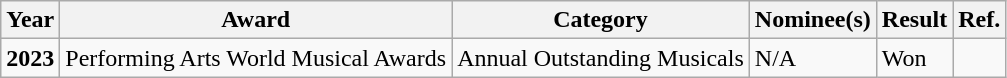<table class="wikitable">
<tr>
<th>Year</th>
<th>Award</th>
<th>Category</th>
<th>Nominee(s)</th>
<th>Result</th>
<th>Ref.</th>
</tr>
<tr>
<td><strong>2023</strong></td>
<td>Performing Arts World Musical Awards</td>
<td>Annual Outstanding Musicals</td>
<td>N/A</td>
<td>Won</td>
<td></td>
</tr>
</table>
